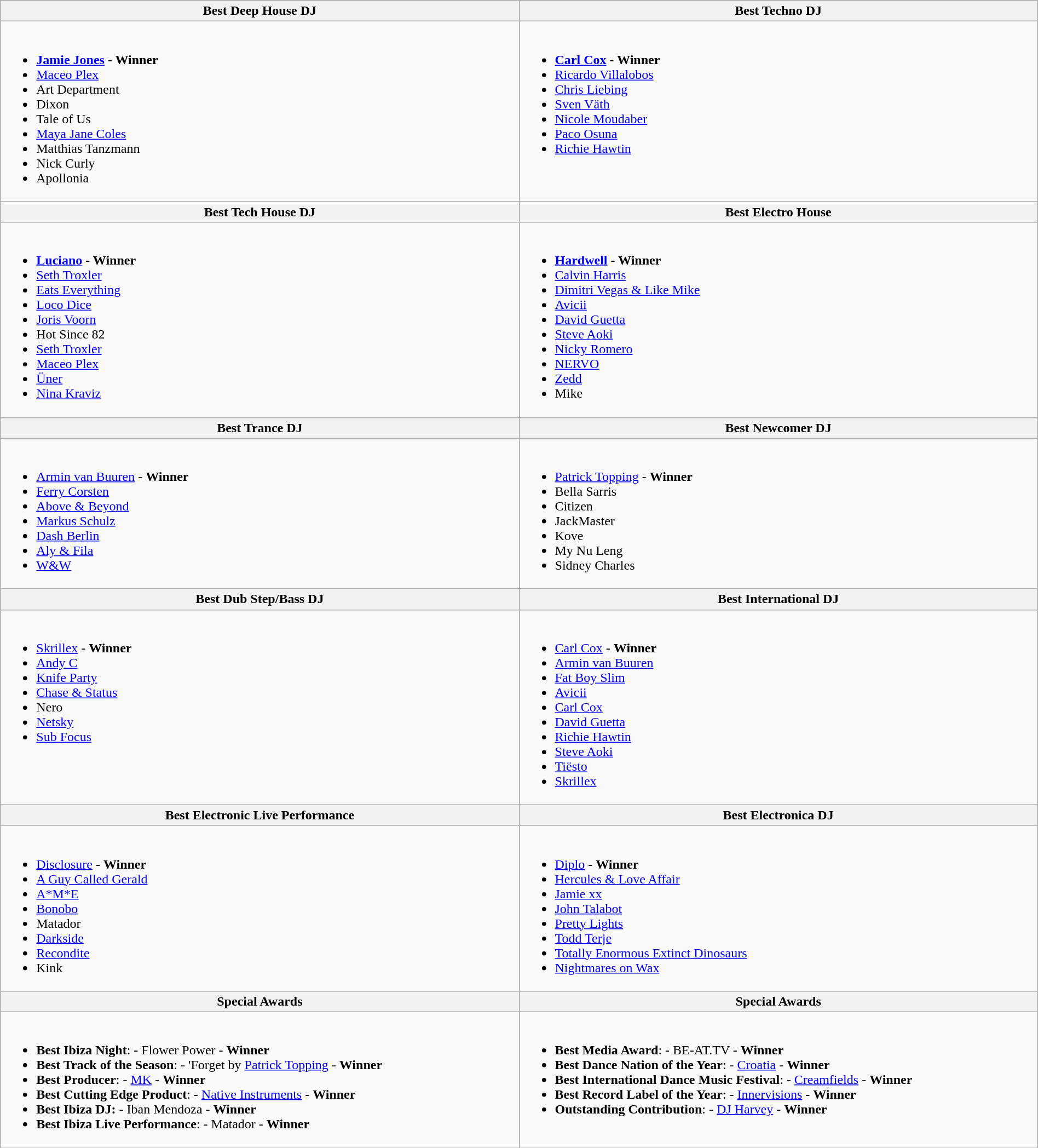<table class=wikitable width="100%">
<tr>
<th width="50%"><strong>Best Deep House DJ</strong></th>
<th width="50%"><strong>Best Techno DJ</strong></th>
</tr>
<tr>
<td valign="top"><br><ul><li><strong> <a href='#'>Jamie Jones</a> - Winner</strong></li><li><a href='#'>Maceo Plex</a></li><li>Art Department</li><li>Dixon</li><li>Tale of Us</li><li><a href='#'>Maya Jane Coles</a></li><li>Matthias Tanzmann</li><li>Nick Curly</li><li>Apollonia</li></ul></td>
<td valign="top"><br><ul><li><strong> <a href='#'>Carl Cox</a> - Winner</strong></li><li><a href='#'>Ricardo Villalobos</a></li><li><a href='#'>Chris Liebing</a></li><li><a href='#'>Sven Väth</a></li><li><a href='#'>Nicole Moudaber</a></li><li><a href='#'>Paco Osuna</a></li><li><a href='#'>Richie Hawtin</a></li></ul></td>
</tr>
<tr>
<th width="50%"><strong>Best Tech House DJ</strong></th>
<th width="50%"><strong>Best Electro House</strong></th>
</tr>
<tr>
<td valign="top"><br><ul><li><strong> <a href='#'>Luciano</a> - Winner</strong></li><li><a href='#'>Seth Troxler</a></li><li><a href='#'>Eats Everything</a></li><li><a href='#'>Loco Dice</a></li><li><a href='#'>Joris Voorn</a></li><li>Hot Since 82</li><li><a href='#'>Seth Troxler</a></li><li><a href='#'>Maceo Plex</a></li><li><a href='#'>Üner</a></li><li><a href='#'>Nina Kraviz</a></li></ul></td>
<td valign="top"><br><ul><li><strong>  <a href='#'>Hardwell</a> - Winner</strong></li><li><a href='#'>Calvin Harris</a></li><li><a href='#'>Dimitri Vegas & Like Mike</a></li><li><a href='#'>Avicii</a></li><li><a href='#'>David Guetta</a></li><li><a href='#'>Steve Aoki</a></li><li><a href='#'>Nicky Romero</a></li><li><a href='#'>NERVO</a></li><li><a href='#'>Zedd</a></li><li>Mike</li></ul></td>
</tr>
<tr>
<th width="50%"><strong>Best Trance DJ</strong></th>
<th width="50%"><strong>Best Newcomer DJ</strong></th>
</tr>
<tr>
<td valign="top"><br><ul><li> <a href='#'>Armin van Buuren</a> - <strong>Winner</strong></li><li><a href='#'>Ferry Corsten</a></li><li><a href='#'>Above & Beyond</a></li><li><a href='#'>Markus Schulz</a></li><li><a href='#'>Dash Berlin</a></li><li><a href='#'>Aly & Fila</a></li><li><a href='#'>W&W</a></li></ul></td>
<td valign="top"><br><ul><li> <a href='#'>Patrick Topping</a> - <strong>Winner</strong></li><li>Bella Sarris</li><li>Citizen</li><li>JackMaster</li><li>Kove</li><li>My Nu Leng</li><li>Sidney Charles</li></ul></td>
</tr>
<tr>
<th width="50%"><strong>Best Dub Step/Bass DJ</strong></th>
<th width="50%"><strong>Best International DJ</strong></th>
</tr>
<tr>
<td valign="top"><br><ul><li> <a href='#'>Skrillex</a> - <strong>Winner</strong></li><li><a href='#'>Andy C</a></li><li><a href='#'>Knife Party</a></li><li><a href='#'>Chase & Status</a></li><li>Nero</li><li><a href='#'>Netsky</a></li><li><a href='#'>Sub Focus</a></li></ul></td>
<td valign="top"><br><ul><li> <a href='#'>Carl Cox</a> - <strong>Winner</strong></li><li><a href='#'>Armin van Buuren</a></li><li><a href='#'>Fat Boy Slim</a></li><li><a href='#'>Avicii</a></li><li><a href='#'>Carl Cox</a></li><li><a href='#'>David Guetta</a></li><li><a href='#'>Richie Hawtin</a></li><li><a href='#'>Steve Aoki</a></li><li><a href='#'>Tiësto</a></li><li><a href='#'>Skrillex</a></li></ul></td>
</tr>
<tr>
<th width="50%"><strong>Best Electronic Live Performance</strong></th>
<th width="50%"><strong>Best Electronica DJ</strong></th>
</tr>
<tr>
<td valign="top"><br><ul><li> <a href='#'>Disclosure</a> - <strong>Winner</strong></li><li><a href='#'>A Guy Called Gerald</a></li><li><a href='#'>A*M*E</a></li><li><a href='#'>Bonobo</a></li><li>Matador</li><li><a href='#'>Darkside</a></li><li><a href='#'>Recondite</a></li><li>Kink</li></ul></td>
<td valign="top"><br><ul><li> <a href='#'>Diplo</a> - <strong>Winner</strong></li><li><a href='#'>Hercules & Love Affair</a></li><li><a href='#'>Jamie xx</a></li><li><a href='#'>John Talabot</a></li><li><a href='#'>Pretty Lights</a></li><li><a href='#'>Todd Terje</a></li><li><a href='#'>Totally Enormous Extinct Dinosaurs</a></li><li><a href='#'>Nightmares on Wax</a></li></ul></td>
</tr>
<tr>
<th width="50%"><strong>Special Awards</strong></th>
<th width="50%"><strong>Special Awards</strong></th>
</tr>
<tr>
<td valign="top"><br><ul><li><strong>Best Ibiza Night</strong>: -  Flower Power - <strong>Winner</strong></li><li><strong>Best Track of the Season</strong>: -  'Forget by <a href='#'>Patrick Topping</a> - <strong>Winner</strong></li><li><strong>Best Producer</strong>: -  <a href='#'>MK</a> - <strong>Winner</strong></li><li><strong>Best Cutting Edge Product</strong>: -  <a href='#'>Native Instruments</a> - <strong>Winner</strong></li><li><strong>Best Ibiza DJ:</strong> -  Iban Mendoza - <strong>Winner</strong></li><li><strong>Best Ibiza Live Performance</strong>: -  Matador - <strong>Winner</strong></li></ul></td>
<td valign="top"><br><ul><li><strong>Best Media Award</strong>: -  BE-AT.TV - <strong>Winner</strong></li><li><strong>Best Dance Nation of the Year</strong>: -  <a href='#'>Croatia</a> - <strong>Winner</strong></li><li><strong>Best International Dance Music Festival</strong>: -  <a href='#'>Creamfields</a> - <strong>Winner</strong></li><li><strong>Best Record Label of the Year</strong>: -  <a href='#'>Innervisions</a> - <strong>Winner</strong></li><li><strong>Outstanding Contribution</strong>: -  <a href='#'>DJ Harvey</a> - <strong>Winner</strong></li></ul></td>
</tr>
</table>
